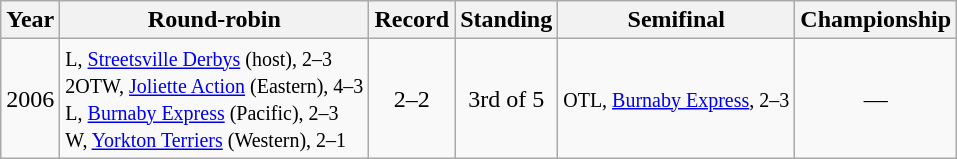<table class="wikitable" style="text-align:center;">
<tr>
<th>Year</th>
<th>Round-robin</th>
<th>Record</th>
<th>Standing</th>
<th>Semifinal</th>
<th>Championship</th>
</tr>
<tr>
<td>2006</td>
<td align=left><small>L, <a href='#'>Streetsville Derbys</a> (host), 2–3<br>2OTW, <a href='#'>Joliette Action</a> (Eastern), 4–3<br>L, <a href='#'>Burnaby Express</a> (Pacific), 2–3<br>W, <a href='#'>Yorkton Terriers</a> (Western), 2–1</small></td>
<td>2–2</td>
<td>3rd of 5</td>
<td><small>OTL, <a href='#'>Burnaby Express</a>, 2–3</small></td>
<td>—</td>
</tr>
</table>
